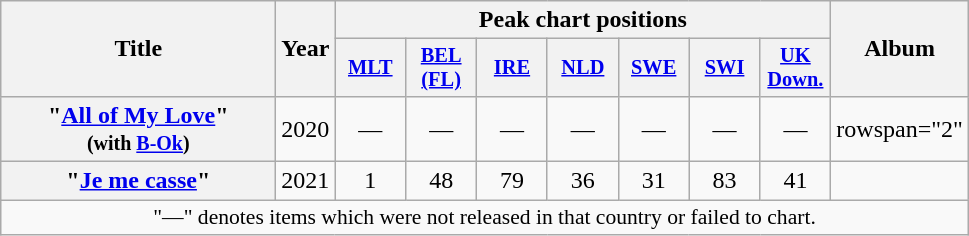<table class="wikitable plainrowheaders" style="text-align:center;">
<tr>
<th scope="col" rowspan="2" style="width:11em;">Title</th>
<th scope="col" rowspan="2" style="width:1em;">Year</th>
<th scope="col" colspan="7">Peak chart positions</th>
<th scope="col" rowspan="2">Album</th>
</tr>
<tr>
<th style="width:3em;font-size:85%;"><a href='#'>MLT</a><br></th>
<th style="width:3em;font-size:85%;"><a href='#'>BEL<br>(FL)</a><br></th>
<th style="width:3em;font-size:85%;"><a href='#'>IRE</a><br></th>
<th style="width:3em;font-size:85%;"><a href='#'>NLD</a><br></th>
<th style="width:3em;font-size:85%;"><a href='#'>SWE</a><br></th>
<th style="width:3em;font-size:85%;"><a href='#'>SWI</a><br></th>
<th style="width:3em;font-size:85%;"><a href='#'>UK<br>Down.</a><br></th>
</tr>
<tr>
<th scope="row">"<a href='#'>All of My Love</a>"<br><small>(with <a href='#'>B-Ok</a>)</small></th>
<td>2020</td>
<td>—</td>
<td>—</td>
<td>—</td>
<td>—</td>
<td>—</td>
<td>—</td>
<td>—</td>
<td>rowspan="2" </td>
</tr>
<tr>
<th scope="row">"<a href='#'>Je me casse</a>"</th>
<td>2021</td>
<td>1</td>
<td>48</td>
<td>79</td>
<td>36</td>
<td>31</td>
<td>83</td>
<td>41</td>
</tr>
<tr>
<td colspan="10" style="font-size:90%;">"—" denotes items which were not released in that country or failed to chart.</td>
</tr>
</table>
